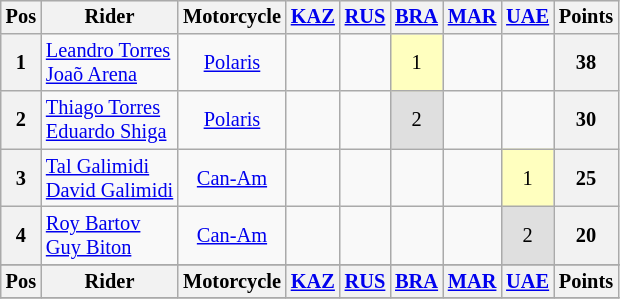<table class="wikitable" style="font-size: 85%; text-align: center; display: inline-table;">
<tr valign="top">
<th valign="middle">Pos</th>
<th valign="middle">Rider</th>
<th valign="middle">Motorcycle</th>
<th><a href='#'>KAZ</a><br></th>
<th><a href='#'>RUS</a><br></th>
<th><a href='#'>BRA</a><br></th>
<th><a href='#'>MAR</a><br></th>
<th><a href='#'>UAE</a><br></th>
<th valign="middle">Points</th>
</tr>
<tr>
<th>1</th>
<td align=left> <a href='#'>Leandro Torres</a><br> <a href='#'>Joaõ Arena</a></td>
<td><a href='#'>Polaris</a></td>
<td></td>
<td></td>
<td style="background:#ffffbf;">1</td>
<td></td>
<td></td>
<th>38</th>
</tr>
<tr>
<th>2</th>
<td align=left> <a href='#'>Thiago Torres</a><br> <a href='#'>Eduardo Shiga</a></td>
<td><a href='#'>Polaris</a></td>
<td></td>
<td></td>
<td style="background:#dfdfdf;">2</td>
<td></td>
<td></td>
<th>30</th>
</tr>
<tr>
<th>3</th>
<td align=left> <a href='#'>Tal Galimidi</a><br> <a href='#'>David Galimidi</a></td>
<td><a href='#'>Can-Am</a></td>
<td></td>
<td></td>
<td></td>
<td></td>
<td style="background:#ffffbf;">1</td>
<th>25</th>
</tr>
<tr>
<th>4</th>
<td align=left> <a href='#'>Roy Bartov</a><br> <a href='#'>Guy Biton</a></td>
<td><a href='#'>Can-Am</a></td>
<td></td>
<td></td>
<td></td>
<td></td>
<td style="background:#dfdfdf;">2</td>
<th>20</th>
</tr>
<tr>
</tr>
<tr valign="top">
<th valign="middle">Pos</th>
<th valign="middle">Rider</th>
<th valign="middle">Motorcycle</th>
<th><a href='#'>KAZ</a><br></th>
<th><a href='#'>RUS</a><br></th>
<th><a href='#'>BRA</a><br></th>
<th><a href='#'>MAR</a><br></th>
<th><a href='#'>UAE</a><br></th>
<th valign="middle">Points</th>
</tr>
<tr>
</tr>
</table>
